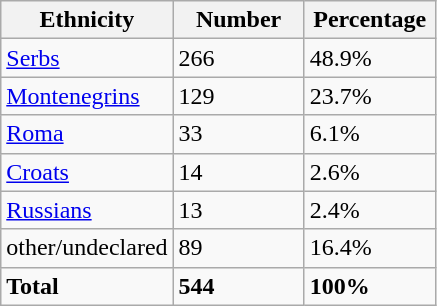<table class="wikitable">
<tr>
<th width="100px">Ethnicity</th>
<th width="80px">Number</th>
<th width="80px">Percentage</th>
</tr>
<tr>
<td><a href='#'>Serbs</a></td>
<td>266</td>
<td>48.9%</td>
</tr>
<tr>
<td><a href='#'>Montenegrins</a></td>
<td>129</td>
<td>23.7%</td>
</tr>
<tr>
<td><a href='#'>Roma</a></td>
<td>33</td>
<td>6.1%</td>
</tr>
<tr>
<td><a href='#'>Croats</a></td>
<td>14</td>
<td>2.6%</td>
</tr>
<tr>
<td><a href='#'>Russians</a></td>
<td>13</td>
<td>2.4%</td>
</tr>
<tr>
<td>other/undeclared</td>
<td>89</td>
<td>16.4%</td>
</tr>
<tr>
<td><strong>Total</strong></td>
<td><strong>544</strong></td>
<td><strong>100%</strong></td>
</tr>
</table>
